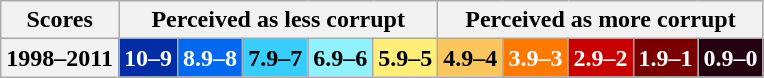<table class="wikitable">
<tr>
<th>Scores</th>
<th colspan="5">Perceived as less corrupt</th>
<th colspan="5">Perceived as more corrupt</th>
</tr>
<tr>
<th>1998–2011</th>
<td style="background: #002da5; color:white"><strong>10–9</strong></td>
<td style="background: #0069f0; color:white"><strong>8.9–8</strong></td>
<td style="background: #37cdff"><strong>7.9–7</strong></td>
<td style="background: #90f1ff"><strong>6.9–6</strong></td>
<td style="background: #ffef78"><strong>5.9–5</strong></td>
<td style="background: #fac65d"><strong>4.9–4</strong></td>
<td style="background: #ff7800; color:white"><strong>3.9–3</strong></td>
<td style="background: #c80000; color:white"><strong>2.9–2</strong></td>
<td style="background: #7a0000; color:white"><strong>1.9–1</strong></td>
<td style="background: #240011; color:white"><strong>0.9–0</strong></td>
</tr>
</table>
